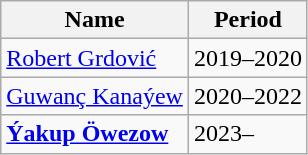<table class="wikitable" style="text-align: right;">
<tr>
<th>Name</th>
<th>Period</th>
</tr>
<tr>
<td style="text-align: left;"> <a href='#'>Robert Grdović</a></td>
<td style="text-align: left;">2019–2020</td>
</tr>
<tr>
<td style="text-align: left;"> <a href='#'>Guwanç Kanaýew</a></td>
<td style="text-align: left;">2020–2022</td>
</tr>
<tr>
<td style="text-align: left;"> <strong><a href='#'>Ýakup Öwezow</a></strong></td>
<td style="text-align: left;">2023–</td>
</tr>
</table>
